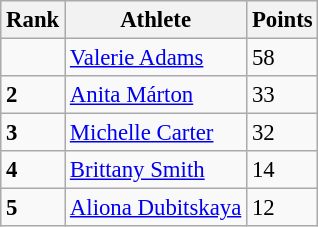<table class="wikitable" style="border-collapse: collapse; font-size: 95%;">
<tr>
<th>Rank</th>
<th>Athlete</th>
<th>Points</th>
</tr>
<tr>
<td></td>
<td><a href='#'>Valerie Adams</a></td>
<td>58</td>
</tr>
<tr>
<td><strong>2</strong></td>
<td><a href='#'>Anita Márton</a></td>
<td>33</td>
</tr>
<tr>
<td><strong>3</strong></td>
<td><a href='#'>Michelle Carter</a></td>
<td>32</td>
</tr>
<tr>
<td><strong>4</strong></td>
<td><a href='#'>Brittany Smith</a></td>
<td>14</td>
</tr>
<tr>
<td><strong>5</strong></td>
<td><a href='#'>Aliona Dubitskaya</a></td>
<td>12</td>
</tr>
</table>
